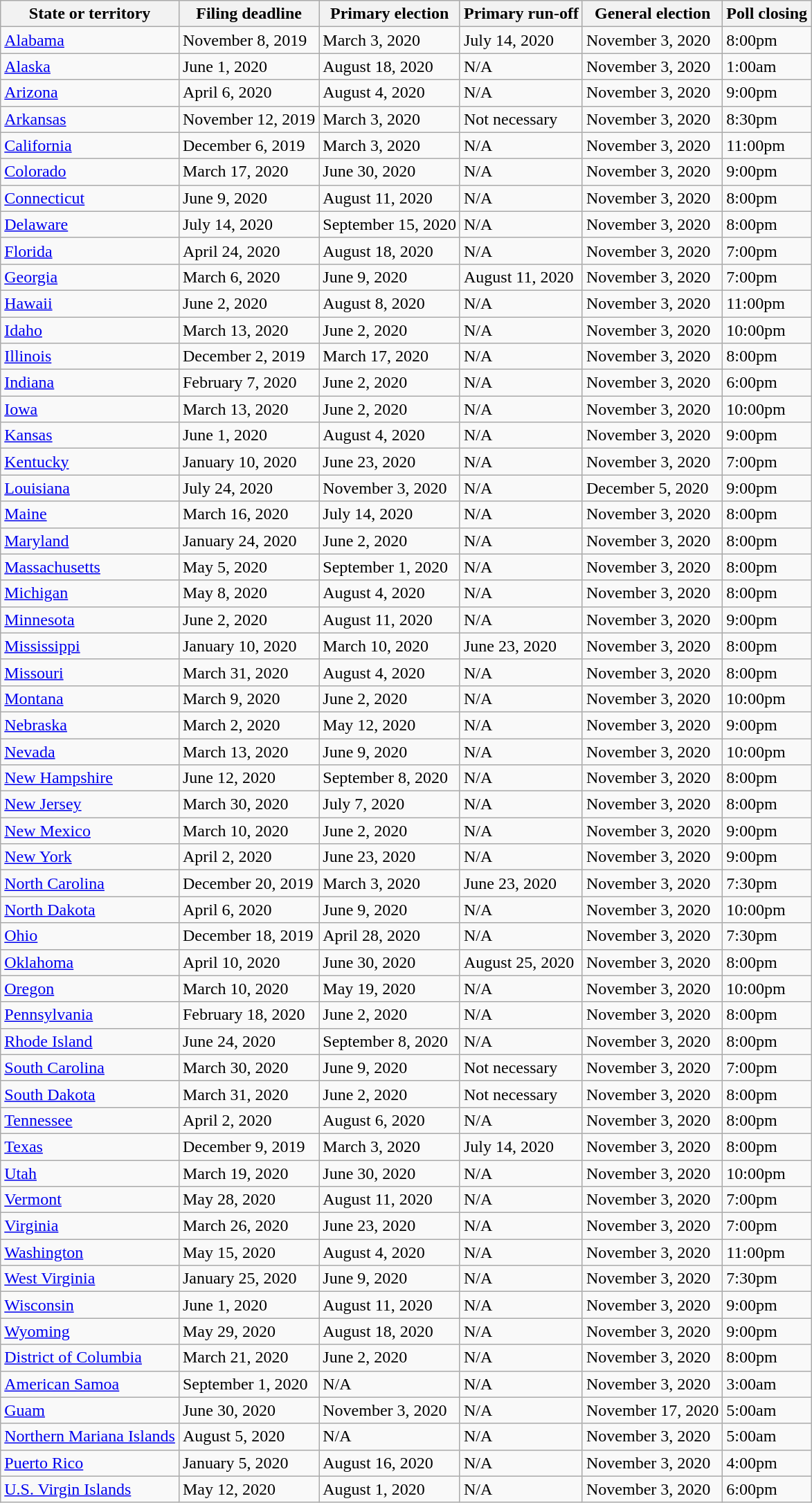<table class="wikitable sortable mw-collapsible mw-collapsed">
<tr>
<th>State or territory</th>
<th>Filing deadline</th>
<th>Primary election</th>
<th>Primary run-off </th>
<th>General election</th>
<th>Poll closing </th>
</tr>
<tr>
<td><a href='#'>Alabama</a></td>
<td>November 8, 2019</td>
<td>March 3, 2020</td>
<td>July 14, 2020</td>
<td>November 3, 2020</td>
<td data-sort-value=2000>8:00pm</td>
</tr>
<tr>
<td><a href='#'>Alaska</a></td>
<td>June 1, 2020</td>
<td>August 18, 2020</td>
<td>N/A</td>
<td>November 3, 2020</td>
<td data-sort-value=2500>1:00am</td>
</tr>
<tr>
<td><a href='#'>Arizona</a></td>
<td>April 6, 2020</td>
<td>August 4, 2020</td>
<td>N/A</td>
<td>November 3, 2020</td>
<td data-sort-value=2100>9:00pm</td>
</tr>
<tr>
<td><a href='#'>Arkansas</a></td>
<td>November 12, 2019</td>
<td>March 3, 2020</td>
<td>Not necessary</td>
<td>November 3, 2020</td>
<td data-sort-value=2030>8:30pm</td>
</tr>
<tr>
<td><a href='#'>California</a></td>
<td>December 6, 2019</td>
<td>March 3, 2020</td>
<td>N/A</td>
<td>November 3, 2020</td>
<td data-sort-value=2300>11:00pm</td>
</tr>
<tr>
<td><a href='#'>Colorado</a></td>
<td>March 17, 2020</td>
<td>June 30, 2020</td>
<td>N/A</td>
<td>November 3, 2020</td>
<td data-sort-value=2100>9:00pm</td>
</tr>
<tr>
<td><a href='#'>Connecticut</a></td>
<td>June 9, 2020</td>
<td>August 11, 2020</td>
<td>N/A</td>
<td>November 3, 2020</td>
<td data-sort-value=2000>8:00pm</td>
</tr>
<tr>
<td><a href='#'>Delaware</a></td>
<td>July 14, 2020</td>
<td>September 15, 2020</td>
<td>N/A</td>
<td>November 3, 2020</td>
<td data-sort-value=2000>8:00pm</td>
</tr>
<tr>
<td><a href='#'>Florida</a></td>
<td>April 24, 2020</td>
<td>August 18, 2020</td>
<td>N/A</td>
<td>November 3, 2020</td>
<td data-sort-value=1900>7:00pm</td>
</tr>
<tr>
<td><a href='#'>Georgia</a></td>
<td>March 6, 2020</td>
<td>June 9, 2020</td>
<td>August 11, 2020</td>
<td>November 3, 2020</td>
<td data-sort-value=1900>7:00pm</td>
</tr>
<tr>
<td><a href='#'>Hawaii</a></td>
<td>June 2, 2020</td>
<td>August 8, 2020</td>
<td>N/A</td>
<td>November 3, 2020</td>
<td data-sort-value=2300>11:00pm</td>
</tr>
<tr>
<td><a href='#'>Idaho</a></td>
<td>March 13, 2020</td>
<td>June 2, 2020</td>
<td>N/A</td>
<td>November 3, 2020</td>
<td data-sort-value=2200>10:00pm</td>
</tr>
<tr>
<td><a href='#'>Illinois</a></td>
<td>December 2, 2019</td>
<td>March 17, 2020</td>
<td>N/A</td>
<td>November 3, 2020</td>
<td data-sort-value=2000>8:00pm</td>
</tr>
<tr>
<td><a href='#'>Indiana</a></td>
<td>February 7, 2020</td>
<td>June 2, 2020</td>
<td>N/A</td>
<td>November 3, 2020</td>
<td data-sort-value=1800>6:00pm</td>
</tr>
<tr>
<td><a href='#'>Iowa</a></td>
<td>March 13, 2020</td>
<td>June 2, 2020</td>
<td>N/A</td>
<td>November 3, 2020</td>
<td data-sort-value=2200>10:00pm</td>
</tr>
<tr>
<td><a href='#'>Kansas</a></td>
<td>June 1, 2020</td>
<td>August 4, 2020</td>
<td>N/A</td>
<td>November 3, 2020</td>
<td data-sort-value=2100>9:00pm</td>
</tr>
<tr>
<td><a href='#'>Kentucky</a></td>
<td>January 10, 2020</td>
<td>June 23, 2020</td>
<td>N/A</td>
<td>November 3, 2020</td>
<td data-sort-value=1900>7:00pm</td>
</tr>
<tr>
<td><a href='#'>Louisiana</a></td>
<td>July 24, 2020</td>
<td>November 3, 2020</td>
<td>N/A</td>
<td>December 5, 2020</td>
<td data-sort-value=2100>9:00pm</td>
</tr>
<tr>
<td><a href='#'>Maine</a></td>
<td>March 16, 2020</td>
<td>July 14, 2020</td>
<td>N/A</td>
<td>November 3, 2020</td>
<td data-sort-value=2000>8:00pm</td>
</tr>
<tr>
<td><a href='#'>Maryland</a></td>
<td>January 24, 2020</td>
<td>June 2, 2020</td>
<td>N/A</td>
<td>November 3, 2020</td>
<td data-sort-value=2000>8:00pm</td>
</tr>
<tr>
<td><a href='#'>Massachusetts</a></td>
<td>May 5, 2020</td>
<td>September 1, 2020</td>
<td>N/A</td>
<td>November 3, 2020</td>
<td data-sort-value=2000>8:00pm</td>
</tr>
<tr>
<td><a href='#'>Michigan</a></td>
<td>May 8, 2020</td>
<td>August 4, 2020</td>
<td>N/A</td>
<td>November 3, 2020</td>
<td data-sort-value=2000>8:00pm</td>
</tr>
<tr>
<td><a href='#'>Minnesota</a></td>
<td>June 2, 2020</td>
<td>August 11, 2020</td>
<td>N/A</td>
<td>November 3, 2020</td>
<td data-sort-value=2100>9:00pm</td>
</tr>
<tr>
<td><a href='#'>Mississippi</a></td>
<td>January 10, 2020</td>
<td>March 10, 2020</td>
<td>June 23, 2020</td>
<td>November 3, 2020</td>
<td data-sort-value=2000>8:00pm</td>
</tr>
<tr>
<td><a href='#'>Missouri</a></td>
<td>March 31, 2020</td>
<td>August 4, 2020</td>
<td>N/A</td>
<td>November 3, 2020</td>
<td data-sort-value=2000>8:00pm</td>
</tr>
<tr>
<td><a href='#'>Montana</a></td>
<td>March 9, 2020</td>
<td>June 2, 2020</td>
<td>N/A</td>
<td>November 3, 2020</td>
<td data-sort-value=2200>10:00pm</td>
</tr>
<tr>
<td><a href='#'>Nebraska</a></td>
<td>March 2, 2020</td>
<td>May 12, 2020</td>
<td>N/A</td>
<td>November 3, 2020</td>
<td data-sort-value=2100>9:00pm</td>
</tr>
<tr>
<td><a href='#'>Nevada</a></td>
<td>March 13, 2020</td>
<td>June 9, 2020</td>
<td>N/A</td>
<td>November 3, 2020</td>
<td data-sort-value=2200>10:00pm</td>
</tr>
<tr>
<td><a href='#'>New Hampshire</a></td>
<td>June 12, 2020</td>
<td>September 8, 2020</td>
<td>N/A</td>
<td>November 3, 2020</td>
<td data-sort-value=2000>8:00pm</td>
</tr>
<tr>
<td><a href='#'>New Jersey</a></td>
<td>March 30, 2020</td>
<td>July 7, 2020</td>
<td>N/A</td>
<td>November 3, 2020</td>
<td data-sort-value=2000>8:00pm</td>
</tr>
<tr>
<td><a href='#'>New Mexico</a></td>
<td>March 10, 2020</td>
<td>June 2, 2020</td>
<td>N/A</td>
<td>November 3, 2020</td>
<td data-sort-value=2100>9:00pm</td>
</tr>
<tr>
<td><a href='#'>New York</a></td>
<td>April 2, 2020</td>
<td>June 23, 2020</td>
<td>N/A</td>
<td>November 3, 2020</td>
<td data-sort-value=2100>9:00pm</td>
</tr>
<tr>
<td><a href='#'>North Carolina</a></td>
<td>December 20, 2019</td>
<td>March 3, 2020</td>
<td>June 23, 2020</td>
<td>November 3, 2020</td>
<td data-sort-value=1930>7:30pm</td>
</tr>
<tr>
<td><a href='#'>North Dakota</a></td>
<td>April 6, 2020</td>
<td>June 9, 2020</td>
<td>N/A</td>
<td>November 3, 2020</td>
<td data-sort-value=2200>10:00pm</td>
</tr>
<tr>
<td><a href='#'>Ohio</a></td>
<td>December 18, 2019</td>
<td>April 28, 2020</td>
<td>N/A</td>
<td>November 3, 2020</td>
<td data-sort-value=1930>7:30pm</td>
</tr>
<tr>
<td><a href='#'>Oklahoma</a></td>
<td>April 10, 2020</td>
<td>June 30, 2020</td>
<td>August 25, 2020</td>
<td>November 3, 2020</td>
<td data-sort-value=2000>8:00pm</td>
</tr>
<tr>
<td><a href='#'>Oregon</a></td>
<td>March 10, 2020</td>
<td>May 19, 2020</td>
<td>N/A</td>
<td>November 3, 2020</td>
<td data-sort-value=2200>10:00pm</td>
</tr>
<tr>
<td><a href='#'>Pennsylvania</a></td>
<td>February 18, 2020</td>
<td>June 2, 2020</td>
<td>N/A</td>
<td>November 3, 2020</td>
<td data-sort-value=2000>8:00pm</td>
</tr>
<tr>
<td><a href='#'>Rhode Island</a></td>
<td>June 24, 2020</td>
<td>September 8, 2020</td>
<td>N/A</td>
<td>November 3, 2020</td>
<td data-sort-value=2000>8:00pm</td>
</tr>
<tr>
<td><a href='#'>South Carolina</a></td>
<td>March 30, 2020</td>
<td>June 9, 2020</td>
<td>Not necessary</td>
<td>November 3, 2020</td>
<td data-sort-value=1900>7:00pm</td>
</tr>
<tr>
<td><a href='#'>South Dakota</a></td>
<td>March 31, 2020</td>
<td>June 2, 2020</td>
<td>Not necessary</td>
<td>November 3, 2020</td>
<td data-sort-value=2000>8:00pm</td>
</tr>
<tr>
<td><a href='#'>Tennessee</a></td>
<td>April 2, 2020</td>
<td>August 6, 2020</td>
<td>N/A</td>
<td>November 3, 2020</td>
<td data-sort-value=2000>8:00pm</td>
</tr>
<tr>
<td><a href='#'>Texas</a></td>
<td>December 9, 2019</td>
<td>March 3, 2020</td>
<td>July 14, 2020</td>
<td>November 3, 2020</td>
<td data-sort-value=2000>8:00pm</td>
</tr>
<tr>
<td><a href='#'>Utah</a></td>
<td>March 19, 2020</td>
<td>June 30, 2020</td>
<td>N/A</td>
<td>November 3, 2020</td>
<td data-sort-value=2200>10:00pm</td>
</tr>
<tr>
<td><a href='#'>Vermont</a></td>
<td>May 28, 2020</td>
<td>August 11, 2020</td>
<td>N/A</td>
<td>November 3, 2020</td>
<td data-sort-value=1900>7:00pm</td>
</tr>
<tr>
<td><a href='#'>Virginia</a></td>
<td>March 26, 2020</td>
<td>June 23, 2020</td>
<td>N/A</td>
<td>November 3, 2020</td>
<td data-sort-value=1900>7:00pm</td>
</tr>
<tr>
<td><a href='#'>Washington</a></td>
<td>May 15, 2020</td>
<td>August 4, 2020</td>
<td>N/A</td>
<td>November 3, 2020</td>
<td data-sort-value=2300>11:00pm</td>
</tr>
<tr>
<td><a href='#'>West Virginia</a></td>
<td>January 25, 2020</td>
<td>June 9, 2020</td>
<td>N/A</td>
<td>November 3, 2020</td>
<td data-sort-value=1930>7:30pm</td>
</tr>
<tr>
<td><a href='#'>Wisconsin</a></td>
<td>June 1, 2020</td>
<td>August 11, 2020</td>
<td>N/A</td>
<td>November 3, 2020</td>
<td data-sort-value=2100>9:00pm</td>
</tr>
<tr>
<td><a href='#'>Wyoming</a></td>
<td>May 29, 2020</td>
<td>August 18, 2020</td>
<td>N/A</td>
<td>November 3, 2020</td>
<td data-sort-value=2100>9:00pm</td>
</tr>
<tr>
<td><a href='#'>District of Columbia</a></td>
<td>March 21, 2020</td>
<td>June 2, 2020</td>
<td>N/A</td>
<td>November 3, 2020</td>
<td data-sort-value=2000>8:00pm</td>
</tr>
<tr>
<td><a href='#'>American Samoa</a></td>
<td>September 1, 2020</td>
<td>N/A</td>
<td>N/A</td>
<td>November 3, 2020</td>
<td data-sort-value=2700>3:00am</td>
</tr>
<tr>
<td><a href='#'>Guam</a></td>
<td>June 30, 2020</td>
<td>November 3, 2020</td>
<td>N/A</td>
<td>November 17, 2020</td>
<td data-sort-value=0500>5:00am</td>
</tr>
<tr>
<td><a href='#'>Northern Mariana Islands</a></td>
<td>August 5, 2020</td>
<td>N/A</td>
<td>N/A</td>
<td>November 3, 2020</td>
<td data-sort-value=0500>5:00am</td>
</tr>
<tr>
<td><a href='#'>Puerto Rico</a></td>
<td>January 5, 2020</td>
<td>August 16, 2020</td>
<td>N/A</td>
<td>November 3, 2020</td>
<td data-sort-value=1600>4:00pm</td>
</tr>
<tr>
<td><a href='#'>U.S. Virgin Islands</a></td>
<td>May 12, 2020</td>
<td>August 1, 2020</td>
<td>N/A</td>
<td>November 3, 2020</td>
<td data-sort-value=1800>6:00pm</td>
</tr>
</table>
